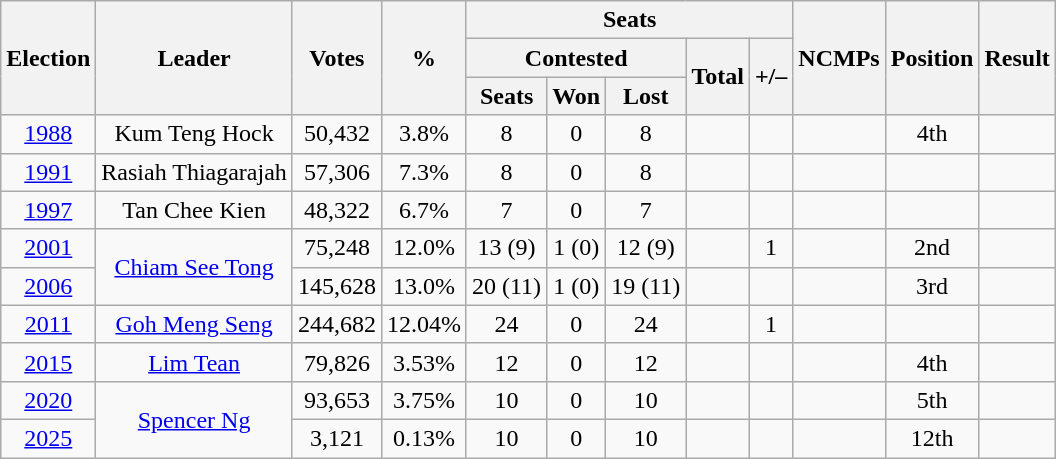<table class=wikitable style="text-align: center;">
<tr>
<th rowspan=3>Election</th>
<th rowspan=3>Leader</th>
<th rowspan=3>Votes</th>
<th rowspan=3>%</th>
<th colspan=5>Seats</th>
<th rowspan=3>NCMPs</th>
<th rowspan=3>Position</th>
<th rowspan=3>Result</th>
</tr>
<tr>
<th colspan=3>Contested</th>
<th rowspan=2>Total</th>
<th rowspan=2>+/–</th>
</tr>
<tr>
<th>Seats</th>
<th>Won</th>
<th>Lost</th>
</tr>
<tr>
<td><a href='#'>1988</a></td>
<td>Kum Teng Hock</td>
<td>50,432</td>
<td>3.8%</td>
<td>8</td>
<td>0</td>
<td>8</td>
<td></td>
<td></td>
<td></td>
<td> 4th</td>
<td></td>
</tr>
<tr>
<td><a href='#'>1991</a></td>
<td>Rasiah Thiagarajah</td>
<td>57,306</td>
<td>7.3%</td>
<td>8</td>
<td>0</td>
<td>8</td>
<td></td>
<td></td>
<td></td>
<td></td>
<td></td>
</tr>
<tr>
<td><a href='#'>1997</a></td>
<td>Tan Chee Kien</td>
<td>48,322</td>
<td>6.7%</td>
<td>7</td>
<td>0</td>
<td>7</td>
<td></td>
<td></td>
<td></td>
<td></td>
<td></td>
</tr>
<tr>
<td><a href='#'>2001</a></td>
<td rowspan=2><a href='#'>Chiam See Tong</a></td>
<td>75,248</td>
<td>12.0%</td>
<td>13 (9)</td>
<td>1 (0)</td>
<td>12 (9)</td>
<td></td>
<td> 1</td>
<td></td>
<td> 2nd</td>
<td></td>
</tr>
<tr>
<td><a href='#'>2006</a></td>
<td>145,628</td>
<td>13.0%</td>
<td>20 (11)</td>
<td>1 (0)</td>
<td>19 (11)</td>
<td></td>
<td></td>
<td></td>
<td> 3rd</td>
<td></td>
</tr>
<tr>
<td><a href='#'>2011</a></td>
<td><a href='#'>Goh Meng Seng</a></td>
<td>244,682</td>
<td>12.04%</td>
<td>24</td>
<td>0</td>
<td>24</td>
<td></td>
<td> 1</td>
<td></td>
<td></td>
<td></td>
</tr>
<tr>
<td><a href='#'>2015</a></td>
<td><a href='#'>Lim Tean</a></td>
<td>79,826</td>
<td>3.53%</td>
<td>12</td>
<td>0</td>
<td>12</td>
<td></td>
<td></td>
<td></td>
<td> 4th</td>
<td></td>
</tr>
<tr>
<td><a href='#'>2020</a></td>
<td rowspan=2><a href='#'>Spencer Ng</a></td>
<td>93,653</td>
<td>3.75%</td>
<td>10</td>
<td>0</td>
<td>10</td>
<td></td>
<td></td>
<td></td>
<td> 5th</td>
<td></td>
</tr>
<tr>
<td><a href='#'>2025</a></td>
<td>3,121</td>
<td>0.13%</td>
<td>10</td>
<td>0</td>
<td>10</td>
<td></td>
<td></td>
<td></td>
<td> 12th</td>
<td></td>
</tr>
</table>
